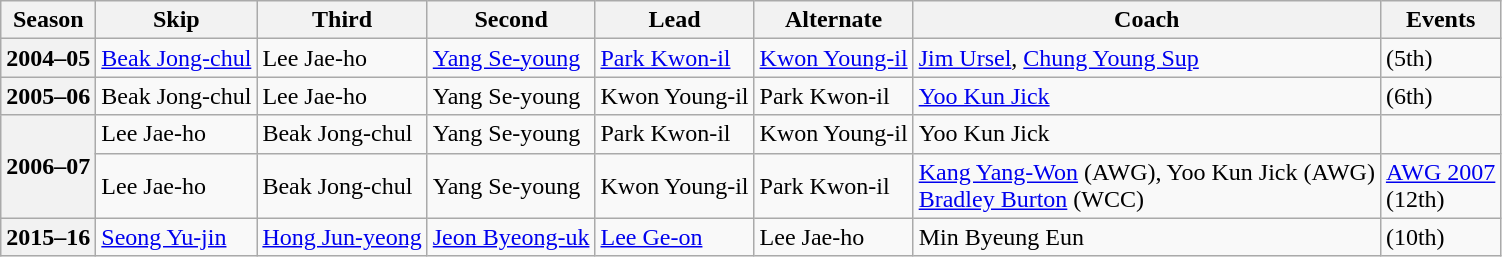<table class="wikitable">
<tr>
<th scope="col">Season</th>
<th scope="col">Skip</th>
<th scope="col">Third</th>
<th scope="col">Second</th>
<th scope="col">Lead</th>
<th scope="col">Alternate</th>
<th scope="col">Coach</th>
<th scope="col">Events</th>
</tr>
<tr>
<th scope="row">2004–05</th>
<td><a href='#'>Beak Jong-chul</a></td>
<td>Lee Jae-ho</td>
<td><a href='#'>Yang Se-young</a></td>
<td><a href='#'>Park Kwon-il</a></td>
<td><a href='#'>Kwon Young-il</a></td>
<td><a href='#'>Jim Ursel</a>, <a href='#'>Chung Young Sup</a></td>
<td> (5th)</td>
</tr>
<tr>
<th scope="row">2005–06</th>
<td>Beak Jong-chul</td>
<td>Lee Jae-ho</td>
<td>Yang Se-young</td>
<td>Kwon Young-il</td>
<td>Park Kwon-il</td>
<td><a href='#'>Yoo Kun Jick</a></td>
<td> (6th)</td>
</tr>
<tr>
<th scope="row" rowspan=2>2006–07</th>
<td>Lee Jae-ho</td>
<td>Beak Jong-chul</td>
<td>Yang Se-young</td>
<td>Park Kwon-il</td>
<td>Kwon Young-il</td>
<td>Yoo Kun Jick</td>
<td> </td>
</tr>
<tr>
<td>Lee Jae-ho</td>
<td>Beak Jong-chul</td>
<td>Yang Se-young</td>
<td>Kwon Young-il</td>
<td>Park Kwon-il</td>
<td><a href='#'>Kang Yang-Won</a> (AWG), Yoo Kun Jick (AWG)<br><a href='#'>Bradley Burton</a> (WCC)</td>
<td><a href='#'>AWG 2007</a> <br> (12th)</td>
</tr>
<tr>
<th scope="row">2015–16</th>
<td><a href='#'>Seong Yu-jin</a></td>
<td><a href='#'>Hong Jun-yeong</a></td>
<td><a href='#'>Jeon Byeong-uk</a></td>
<td><a href='#'>Lee Ge-on</a></td>
<td>Lee Jae-ho</td>
<td>Min Byeung Eun</td>
<td> (10th)</td>
</tr>
</table>
